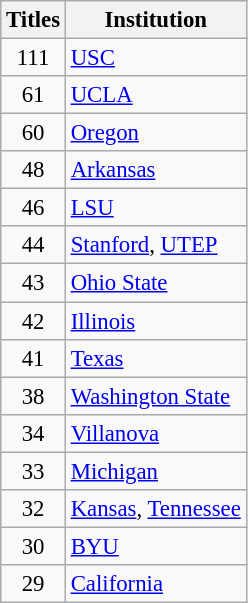<table class="wikitable" style="font-size:95%;">
<tr>
<th>Titles</th>
<th>Institution</th>
</tr>
<tr>
<td align=center>111</td>
<td><a href='#'>USC</a></td>
</tr>
<tr>
<td align=center>61</td>
<td><a href='#'>UCLA</a></td>
</tr>
<tr>
<td align=center>60</td>
<td><a href='#'>Oregon</a></td>
</tr>
<tr>
<td align=center>48</td>
<td><a href='#'>Arkansas</a></td>
</tr>
<tr>
<td align=center>46</td>
<td><a href='#'>LSU</a></td>
</tr>
<tr>
<td align=center>44</td>
<td><a href='#'>Stanford</a>, <a href='#'>UTEP</a></td>
</tr>
<tr>
<td align=center>43</td>
<td><a href='#'>Ohio State</a></td>
</tr>
<tr>
<td align=center>42</td>
<td><a href='#'>Illinois</a></td>
</tr>
<tr>
<td align=center>41</td>
<td><a href='#'>Texas</a></td>
</tr>
<tr>
<td align=center>38</td>
<td><a href='#'>Washington State</a></td>
</tr>
<tr>
<td align=center>34</td>
<td><a href='#'>Villanova</a></td>
</tr>
<tr>
<td align=center>33</td>
<td><a href='#'>Michigan</a></td>
</tr>
<tr>
<td align=center>32</td>
<td><a href='#'>Kansas</a>, <a href='#'>Tennessee</a></td>
</tr>
<tr>
<td align=center>30</td>
<td><a href='#'>BYU</a></td>
</tr>
<tr>
<td align=center>29</td>
<td><a href='#'>California</a></td>
</tr>
</table>
